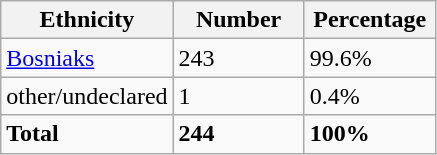<table class="wikitable">
<tr>
<th width="100px">Ethnicity</th>
<th width="80px">Number</th>
<th width="80px">Percentage</th>
</tr>
<tr>
<td><a href='#'>Bosniaks</a></td>
<td>243</td>
<td>99.6%</td>
</tr>
<tr>
<td>other/undeclared</td>
<td>1</td>
<td>0.4%</td>
</tr>
<tr>
<td><strong>Total</strong></td>
<td><strong>244</strong></td>
<td><strong>100%</strong></td>
</tr>
</table>
